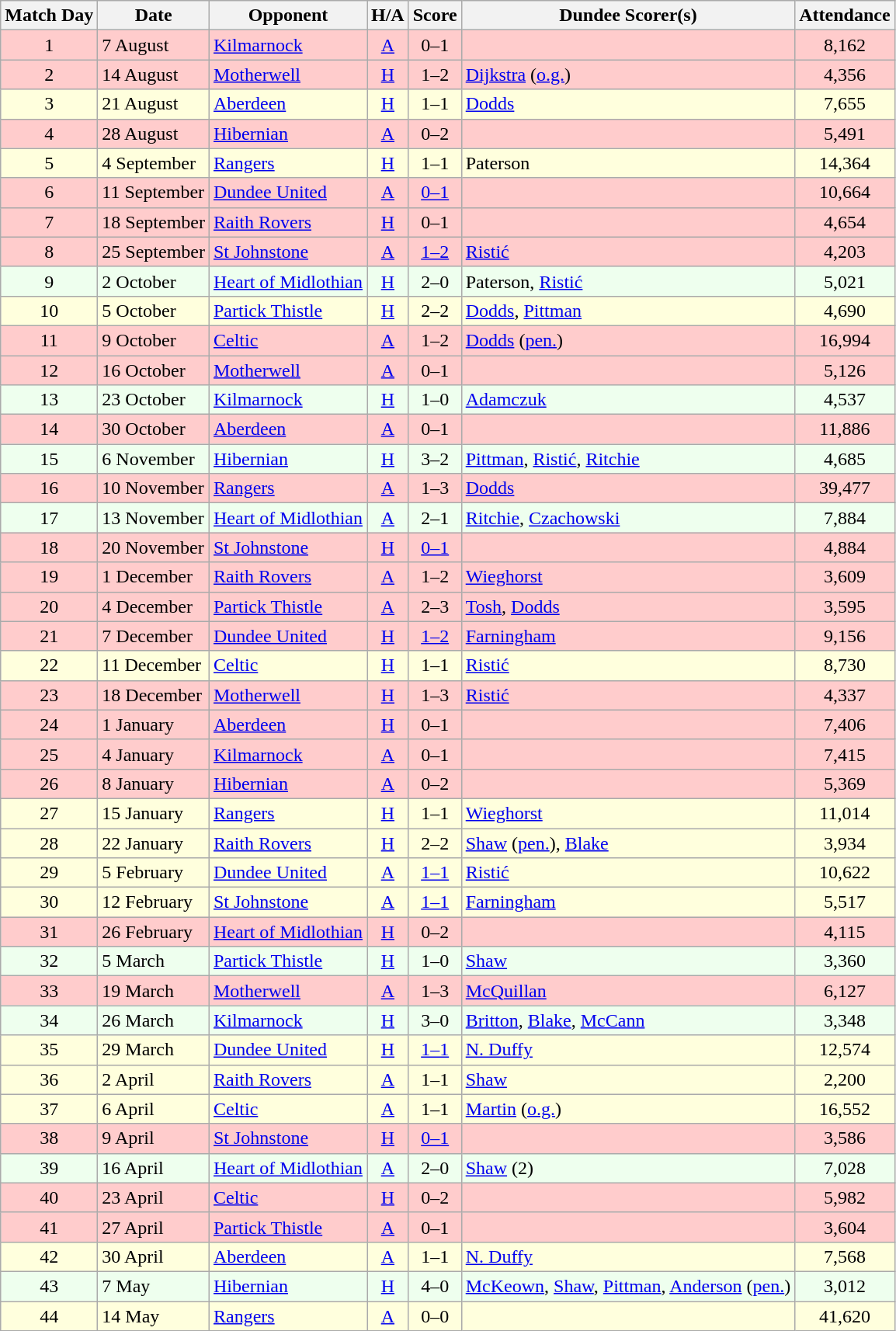<table class="wikitable" style="text-align:center">
<tr>
<th>Match Day</th>
<th>Date</th>
<th>Opponent</th>
<th>H/A</th>
<th>Score</th>
<th>Dundee Scorer(s)</th>
<th>Attendance</th>
</tr>
<tr bgcolor="#FFCCCC">
<td>1</td>
<td align="left">7 August</td>
<td align="left"><a href='#'>Kilmarnock</a></td>
<td><a href='#'>A</a></td>
<td>0–1</td>
<td align="left"></td>
<td>8,162</td>
</tr>
<tr bgcolor="#FFCCCC">
<td>2</td>
<td align="left">14 August</td>
<td align="left"><a href='#'>Motherwell</a></td>
<td><a href='#'>H</a></td>
<td>1–2</td>
<td align="left"><a href='#'>Dijkstra</a> (<a href='#'>o.g.</a>)</td>
<td>4,356</td>
</tr>
<tr bgcolor="#FFFFDD">
<td>3</td>
<td align="left">21 August</td>
<td align="left"><a href='#'>Aberdeen</a></td>
<td><a href='#'>H</a></td>
<td>1–1</td>
<td align="left"><a href='#'>Dodds</a></td>
<td>7,655</td>
</tr>
<tr bgcolor="#FFCCCC">
<td>4</td>
<td align="left">28 August</td>
<td align="left"><a href='#'>Hibernian</a></td>
<td><a href='#'>A</a></td>
<td>0–2</td>
<td align="left"></td>
<td>5,491</td>
</tr>
<tr bgcolor="#FFFFDD">
<td>5</td>
<td align="left">4 September</td>
<td align="left"><a href='#'>Rangers</a></td>
<td><a href='#'>H</a></td>
<td>1–1</td>
<td align="left">Paterson</td>
<td>14,364</td>
</tr>
<tr bgcolor="#FFCCCC">
<td>6</td>
<td align="left">11 September</td>
<td align="left"><a href='#'>Dundee United</a></td>
<td><a href='#'>A</a></td>
<td><a href='#'>0–1</a></td>
<td align="left"></td>
<td>10,664</td>
</tr>
<tr bgcolor="#FFCCCC">
<td>7</td>
<td align="left">18 September</td>
<td align="left"><a href='#'>Raith Rovers</a></td>
<td><a href='#'>H</a></td>
<td>0–1</td>
<td align="left"></td>
<td>4,654</td>
</tr>
<tr bgcolor="#FFCCCC">
<td>8</td>
<td align="left">25 September</td>
<td align="left"><a href='#'>St Johnstone</a></td>
<td><a href='#'>A</a></td>
<td><a href='#'>1–2</a></td>
<td align="left"><a href='#'>Ristić</a></td>
<td>4,203</td>
</tr>
<tr bgcolor="#EEFFEE">
<td>9</td>
<td align="left">2 October</td>
<td align="left"><a href='#'>Heart of Midlothian</a></td>
<td><a href='#'>H</a></td>
<td>2–0</td>
<td align="left">Paterson, <a href='#'>Ristić</a></td>
<td>5,021</td>
</tr>
<tr bgcolor="#FFFFDD">
<td>10</td>
<td align="left">5 October</td>
<td align="left"><a href='#'>Partick Thistle</a></td>
<td><a href='#'>H</a></td>
<td>2–2</td>
<td align="left"><a href='#'>Dodds</a>, <a href='#'>Pittman</a></td>
<td>4,690</td>
</tr>
<tr bgcolor="#FFCCCC">
<td>11</td>
<td align="left">9 October</td>
<td align="left"><a href='#'>Celtic</a></td>
<td><a href='#'>A</a></td>
<td>1–2</td>
<td align="left"><a href='#'>Dodds</a> (<a href='#'>pen.</a>)</td>
<td>16,994</td>
</tr>
<tr bgcolor="#FFCCCC">
<td>12</td>
<td align="left">16 October</td>
<td align="left"><a href='#'>Motherwell</a></td>
<td><a href='#'>A</a></td>
<td>0–1</td>
<td align="left"></td>
<td>5,126</td>
</tr>
<tr bgcolor="#EEFFEE">
<td>13</td>
<td align="left">23 October</td>
<td align="left"><a href='#'>Kilmarnock</a></td>
<td><a href='#'>H</a></td>
<td>1–0</td>
<td align="left"><a href='#'>Adamczuk</a></td>
<td>4,537</td>
</tr>
<tr bgcolor="#FFCCCC">
<td>14</td>
<td align="left">30 October</td>
<td align="left"><a href='#'>Aberdeen</a></td>
<td><a href='#'>A</a></td>
<td>0–1</td>
<td align="left"></td>
<td>11,886</td>
</tr>
<tr bgcolor="#EEFFEE">
<td>15</td>
<td align="left">6 November</td>
<td align="left"><a href='#'>Hibernian</a></td>
<td><a href='#'>H</a></td>
<td>3–2</td>
<td align="left"><a href='#'>Pittman</a>, <a href='#'>Ristić</a>, <a href='#'>Ritchie</a></td>
<td>4,685</td>
</tr>
<tr bgcolor="#FFCCCC">
<td>16</td>
<td align="left">10 November</td>
<td align="left"><a href='#'>Rangers</a></td>
<td><a href='#'>A</a></td>
<td>1–3</td>
<td align="left"><a href='#'>Dodds</a></td>
<td>39,477</td>
</tr>
<tr bgcolor="#EEFFEE">
<td>17</td>
<td align="left">13 November</td>
<td align="left"><a href='#'>Heart of Midlothian</a></td>
<td><a href='#'>A</a></td>
<td>2–1</td>
<td align="left"><a href='#'>Ritchie</a>, <a href='#'>Czachowski</a></td>
<td>7,884</td>
</tr>
<tr bgcolor="#FFCCCC">
<td>18</td>
<td align="left">20 November</td>
<td align="left"><a href='#'>St Johnstone</a></td>
<td><a href='#'>H</a></td>
<td><a href='#'>0–1</a></td>
<td align="left"></td>
<td>4,884</td>
</tr>
<tr bgcolor="#FFCCCC">
<td>19</td>
<td align="left">1 December</td>
<td align="left"><a href='#'>Raith Rovers</a></td>
<td><a href='#'>A</a></td>
<td>1–2</td>
<td align="left"><a href='#'>Wieghorst</a></td>
<td>3,609</td>
</tr>
<tr bgcolor="#FFCCCC">
<td>20</td>
<td align="left">4 December</td>
<td align="left"><a href='#'>Partick Thistle</a></td>
<td><a href='#'>A</a></td>
<td>2–3</td>
<td align="left"><a href='#'>Tosh</a>, <a href='#'>Dodds</a></td>
<td>3,595</td>
</tr>
<tr bgcolor="#FFCCCC">
<td>21</td>
<td align="left">7 December</td>
<td align="left"><a href='#'>Dundee United</a></td>
<td><a href='#'>H</a></td>
<td><a href='#'>1–2</a></td>
<td align="left"><a href='#'>Farningham</a></td>
<td>9,156</td>
</tr>
<tr bgcolor="#FFFFDD">
<td>22</td>
<td align="left">11 December</td>
<td align="left"><a href='#'>Celtic</a></td>
<td><a href='#'>H</a></td>
<td>1–1</td>
<td align="left"><a href='#'>Ristić</a></td>
<td>8,730</td>
</tr>
<tr bgcolor="#FFCCCC">
<td>23</td>
<td align="left">18 December</td>
<td align="left"><a href='#'>Motherwell</a></td>
<td><a href='#'>H</a></td>
<td>1–3</td>
<td align="left"><a href='#'>Ristić</a></td>
<td>4,337</td>
</tr>
<tr bgcolor="#FFCCCC">
<td>24</td>
<td align="left">1 January</td>
<td align="left"><a href='#'>Aberdeen</a></td>
<td><a href='#'>H</a></td>
<td>0–1</td>
<td align="left"></td>
<td>7,406</td>
</tr>
<tr bgcolor="#FFCCCC">
<td>25</td>
<td align="left">4 January</td>
<td align="left"><a href='#'>Kilmarnock</a></td>
<td><a href='#'>A</a></td>
<td>0–1</td>
<td align="left"></td>
<td>7,415</td>
</tr>
<tr bgcolor="#FFCCCC">
<td>26</td>
<td align="left">8 January</td>
<td align="left"><a href='#'>Hibernian</a></td>
<td><a href='#'>A</a></td>
<td>0–2</td>
<td align="left"></td>
<td>5,369</td>
</tr>
<tr bgcolor="#FFFFDD">
<td>27</td>
<td align="left">15 January</td>
<td align="left"><a href='#'>Rangers</a></td>
<td><a href='#'>H</a></td>
<td>1–1</td>
<td align="left"><a href='#'>Wieghorst</a></td>
<td>11,014</td>
</tr>
<tr bgcolor="#FFFFDD">
<td>28</td>
<td align="left">22 January</td>
<td align="left"><a href='#'>Raith Rovers</a></td>
<td><a href='#'>H</a></td>
<td>2–2</td>
<td align="left"><a href='#'>Shaw</a> (<a href='#'>pen.</a>), <a href='#'>Blake</a></td>
<td>3,934</td>
</tr>
<tr bgcolor="#FFFFDD">
<td>29</td>
<td align="left">5 February</td>
<td align="left"><a href='#'>Dundee United</a></td>
<td><a href='#'>A</a></td>
<td><a href='#'>1–1</a></td>
<td align="left"><a href='#'>Ristić</a></td>
<td>10,622</td>
</tr>
<tr bgcolor="#FFFFDD">
<td>30</td>
<td align="left">12 February</td>
<td align="left"><a href='#'>St Johnstone</a></td>
<td><a href='#'>A</a></td>
<td><a href='#'>1–1</a></td>
<td align="left"><a href='#'>Farningham</a></td>
<td>5,517</td>
</tr>
<tr bgcolor="#FFCCCC">
<td>31</td>
<td align="left">26 February</td>
<td align="left"><a href='#'>Heart of Midlothian</a></td>
<td><a href='#'>H</a></td>
<td>0–2</td>
<td align="left"></td>
<td>4,115</td>
</tr>
<tr bgcolor="#EEFFEE">
<td>32</td>
<td align="left">5 March</td>
<td align="left"><a href='#'>Partick Thistle</a></td>
<td><a href='#'>H</a></td>
<td>1–0</td>
<td align="left"><a href='#'>Shaw</a></td>
<td>3,360</td>
</tr>
<tr bgcolor="#FFCCCC">
<td>33</td>
<td align="left">19 March</td>
<td align="left"><a href='#'>Motherwell</a></td>
<td><a href='#'>A</a></td>
<td>1–3</td>
<td align="left"><a href='#'>McQuillan</a></td>
<td>6,127</td>
</tr>
<tr bgcolor="#EEFFEE">
<td>34</td>
<td align="left">26 March</td>
<td align="left"><a href='#'>Kilmarnock</a></td>
<td><a href='#'>H</a></td>
<td>3–0</td>
<td align="left"><a href='#'>Britton</a>, <a href='#'>Blake</a>, <a href='#'>McCann</a></td>
<td>3,348</td>
</tr>
<tr bgcolor="#FFFFDD">
<td>35</td>
<td align="left">29 March</td>
<td align="left"><a href='#'>Dundee United</a></td>
<td><a href='#'>H</a></td>
<td><a href='#'>1–1</a></td>
<td align="left"><a href='#'>N. Duffy</a></td>
<td>12,574</td>
</tr>
<tr bgcolor="#FFFFDD">
<td>36</td>
<td align="left">2 April</td>
<td align="left"><a href='#'>Raith Rovers</a></td>
<td><a href='#'>A</a></td>
<td>1–1</td>
<td align="left"><a href='#'>Shaw</a></td>
<td>2,200</td>
</tr>
<tr bgcolor="#FFFFDD">
<td>37</td>
<td align="left">6 April</td>
<td align="left"><a href='#'>Celtic</a></td>
<td><a href='#'>A</a></td>
<td>1–1</td>
<td align="left"><a href='#'>Martin</a> (<a href='#'>o.g.</a>)</td>
<td>16,552</td>
</tr>
<tr bgcolor="#FFCCCC">
<td>38</td>
<td align="left">9 April</td>
<td align="left"><a href='#'>St Johnstone</a></td>
<td><a href='#'>H</a></td>
<td><a href='#'>0–1</a></td>
<td align="left"></td>
<td>3,586</td>
</tr>
<tr bgcolor="#EEFFEE">
<td>39</td>
<td align="left">16 April</td>
<td align="left"><a href='#'>Heart of Midlothian</a></td>
<td><a href='#'>A</a></td>
<td>2–0</td>
<td align="left"><a href='#'>Shaw</a> (2)</td>
<td>7,028</td>
</tr>
<tr bgcolor="#FFCCCC">
<td>40</td>
<td align="left">23 April</td>
<td align="left"><a href='#'>Celtic</a></td>
<td><a href='#'>H</a></td>
<td>0–2</td>
<td align="left"></td>
<td>5,982</td>
</tr>
<tr bgcolor="#FFCCCC">
<td>41</td>
<td align="left">27 April</td>
<td align="left"><a href='#'>Partick Thistle</a></td>
<td><a href='#'>A</a></td>
<td>0–1</td>
<td align="left"></td>
<td>3,604</td>
</tr>
<tr bgcolor="#FFFFDD">
<td>42</td>
<td align="left">30 April</td>
<td align="left"><a href='#'>Aberdeen</a></td>
<td><a href='#'>A</a></td>
<td>1–1</td>
<td align="left"><a href='#'>N. Duffy</a></td>
<td>7,568</td>
</tr>
<tr bgcolor="#EEFFEE">
<td>43</td>
<td align="left">7 May</td>
<td align="left"><a href='#'>Hibernian</a></td>
<td><a href='#'>H</a></td>
<td>4–0</td>
<td align="left"><a href='#'>McKeown</a>, <a href='#'>Shaw</a>, <a href='#'>Pittman</a>, <a href='#'>Anderson</a> (<a href='#'>pen.</a>)</td>
<td>3,012</td>
</tr>
<tr bgcolor="#FFFFDD">
<td>44</td>
<td align="left">14 May</td>
<td align="left"><a href='#'>Rangers</a></td>
<td><a href='#'>A</a></td>
<td>0–0</td>
<td align="left"></td>
<td>41,620</td>
</tr>
</table>
